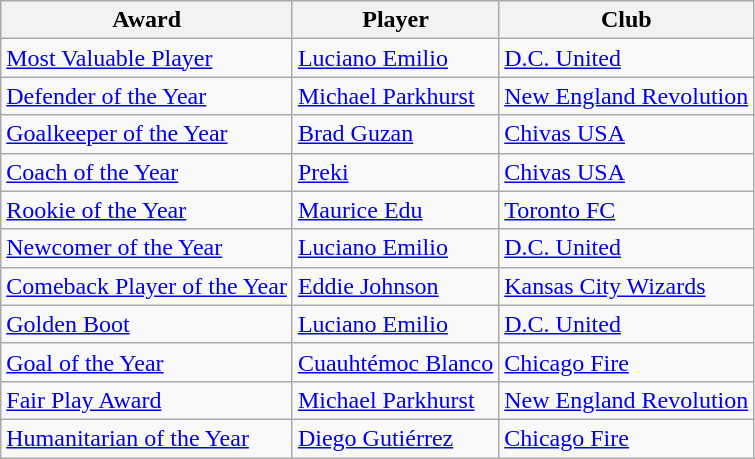<table class="wikitable" style="font-size:100%">
<tr>
<th>Award</th>
<th>Player</th>
<th>Club</th>
</tr>
<tr>
<td><a href='#'>Most Valuable Player</a></td>
<td> <a href='#'>Luciano Emilio</a></td>
<td><a href='#'>D.C. United</a></td>
</tr>
<tr>
<td><a href='#'>Defender of the Year</a></td>
<td> <a href='#'>Michael Parkhurst</a></td>
<td><a href='#'>New England Revolution</a></td>
</tr>
<tr>
<td><a href='#'>Goalkeeper of the Year</a></td>
<td> <a href='#'>Brad Guzan</a></td>
<td><a href='#'>Chivas USA</a></td>
</tr>
<tr>
<td><a href='#'>Coach of the Year</a></td>
<td> <a href='#'>Preki</a></td>
<td><a href='#'>Chivas USA</a></td>
</tr>
<tr>
<td><a href='#'>Rookie of the Year</a></td>
<td> <a href='#'>Maurice Edu</a></td>
<td><a href='#'>Toronto FC</a></td>
</tr>
<tr>
<td><a href='#'>Newcomer of the Year</a></td>
<td> <a href='#'>Luciano Emilio</a></td>
<td><a href='#'>D.C. United</a></td>
</tr>
<tr>
<td><a href='#'>Comeback Player of the Year</a></td>
<td> <a href='#'>Eddie Johnson</a></td>
<td><a href='#'>Kansas City Wizards</a></td>
</tr>
<tr>
<td><a href='#'>Golden Boot</a></td>
<td> <a href='#'>Luciano Emilio</a></td>
<td><a href='#'>D.C. United</a></td>
</tr>
<tr>
<td><a href='#'>Goal of the Year</a></td>
<td> <a href='#'>Cuauhtémoc Blanco</a></td>
<td><a href='#'>Chicago Fire</a></td>
</tr>
<tr>
<td><a href='#'>Fair Play Award</a></td>
<td> <a href='#'>Michael Parkhurst</a></td>
<td><a href='#'>New England Revolution</a></td>
</tr>
<tr>
<td><a href='#'>Humanitarian of the Year</a></td>
<td> <a href='#'>Diego Gutiérrez</a></td>
<td><a href='#'>Chicago Fire</a></td>
</tr>
</table>
